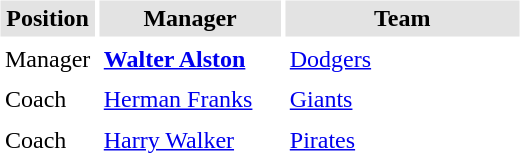<table border="0" cellspacing="3" cellpadding="3">
<tr style="background: #e3e3e3;">
<th width="50">Position</th>
<th width="115">Manager</th>
<th width="150">Team</th>
</tr>
<tr>
<td>Manager</td>
<td><strong><a href='#'>Walter Alston</a></strong></td>
<td><a href='#'>Dodgers</a></td>
</tr>
<tr>
<td>Coach</td>
<td><a href='#'>Herman Franks</a></td>
<td><a href='#'>Giants</a></td>
</tr>
<tr>
<td>Coach</td>
<td><a href='#'>Harry Walker</a></td>
<td><a href='#'>Pirates</a></td>
</tr>
</table>
